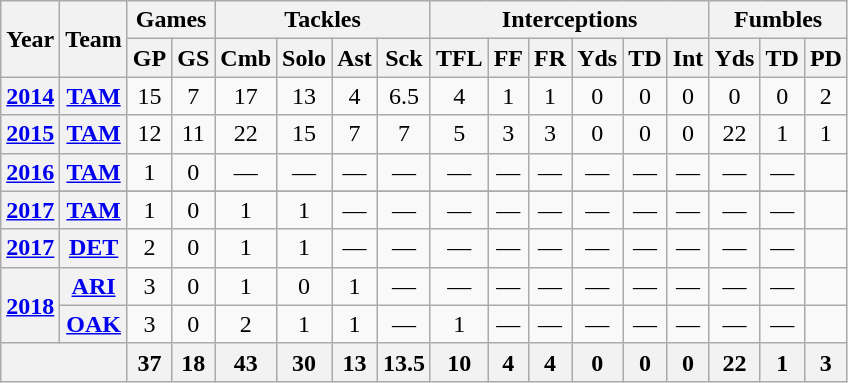<table class= "wikitable" style="text-align: center;">
<tr>
<th rowspan="2">Year</th>
<th rowspan="2">Team</th>
<th colspan="2">Games</th>
<th colspan="4">Tackles</th>
<th colspan="6">Interceptions</th>
<th colspan="4">Fumbles</th>
</tr>
<tr>
<th>GP</th>
<th>GS</th>
<th>Cmb</th>
<th>Solo</th>
<th>Ast</th>
<th>Sck</th>
<th>TFL</th>
<th>FF</th>
<th>FR</th>
<th>Yds</th>
<th>TD</th>
<th>Int</th>
<th>Yds</th>
<th>TD</th>
<th>PD</th>
</tr>
<tr>
<th><a href='#'>2014</a></th>
<th><a href='#'>TAM</a></th>
<td>15</td>
<td>7</td>
<td>17</td>
<td>13</td>
<td>4</td>
<td>6.5</td>
<td>4</td>
<td>1</td>
<td>1</td>
<td>0</td>
<td>0</td>
<td>0</td>
<td>0</td>
<td>0</td>
<td>2</td>
</tr>
<tr>
<th><a href='#'>2015</a></th>
<th><a href='#'>TAM</a></th>
<td>12</td>
<td>11</td>
<td>22</td>
<td>15</td>
<td>7</td>
<td>7</td>
<td>5</td>
<td>3</td>
<td>3</td>
<td>0</td>
<td>0</td>
<td>0</td>
<td>22</td>
<td>1</td>
<td>1</td>
</tr>
<tr>
<th><a href='#'>2016</a></th>
<th><a href='#'>TAM</a></th>
<td>1</td>
<td>0</td>
<td>—</td>
<td>—</td>
<td>—</td>
<td>—</td>
<td>—</td>
<td>—</td>
<td>—</td>
<td>—</td>
<td>—</td>
<td>—</td>
<td>—</td>
<td>—</td>
<td></td>
</tr>
<tr>
<th rowspan="2"><a href='#'>2017</a></th>
</tr>
<tr>
<th><a href='#'>TAM</a></th>
<td>1</td>
<td>0</td>
<td>1</td>
<td>1</td>
<td>—</td>
<td>—</td>
<td>—</td>
<td>—</td>
<td>—</td>
<td>—</td>
<td>—</td>
<td>—</td>
<td>—</td>
<td>—</td>
<td></td>
</tr>
<tr>
<th><a href='#'>2017</a></th>
<th><a href='#'>DET</a></th>
<td>2</td>
<td>0</td>
<td>1</td>
<td>1</td>
<td>—</td>
<td>—</td>
<td>—</td>
<td>—</td>
<td>—</td>
<td>—</td>
<td>—</td>
<td>—</td>
<td>—</td>
<td>—</td>
<td></td>
</tr>
<tr>
<th rowspan="2"><a href='#'>2018</a></th>
<th><a href='#'>ARI</a></th>
<td>3</td>
<td>0</td>
<td>1</td>
<td>0</td>
<td>1</td>
<td>—</td>
<td>—</td>
<td>—</td>
<td>—</td>
<td>—</td>
<td>—</td>
<td>—</td>
<td>—</td>
<td>—</td>
<td></td>
</tr>
<tr>
<th><a href='#'>OAK</a></th>
<td>3</td>
<td>0</td>
<td>2</td>
<td>1</td>
<td>1</td>
<td>—</td>
<td>1</td>
<td>—</td>
<td>—</td>
<td>—</td>
<td>—</td>
<td>—</td>
<td>—</td>
<td>—</td>
<td></td>
</tr>
<tr>
<th colspan="2"></th>
<th>37</th>
<th>18</th>
<th>43</th>
<th>30</th>
<th>13</th>
<th>13.5</th>
<th>10</th>
<th>4</th>
<th>4</th>
<th>0</th>
<th>0</th>
<th>0</th>
<th>22</th>
<th>1</th>
<th>3</th>
</tr>
</table>
